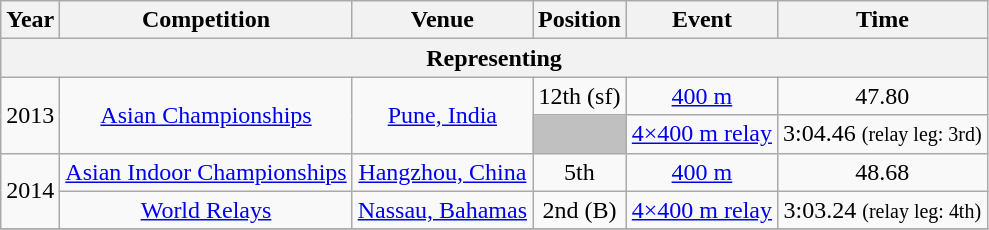<table class="wikitable sortable" style=text-align:center>
<tr>
<th>Year</th>
<th>Competition</th>
<th>Venue</th>
<th>Position</th>
<th>Event</th>
<th>Time</th>
</tr>
<tr>
<th colspan="7">Representing </th>
</tr>
<tr>
<td rowspan=2>2013</td>
<td rowspan=2><a href='#'>Asian Championships</a></td>
<td rowspan=2><a href='#'>Pune, India</a></td>
<td>12th (sf)</td>
<td><a href='#'>400 m</a></td>
<td>47.80</td>
</tr>
<tr>
<td bgcolor="silver"></td>
<td><a href='#'>4×400 m relay</a></td>
<td>3:04.46 <small>(relay leg: 3rd)</small></td>
</tr>
<tr>
<td rowspan=2>2014</td>
<td><a href='#'>Asian Indoor Championships</a></td>
<td><a href='#'>Hangzhou, China</a></td>
<td>5th</td>
<td><a href='#'>400 m</a></td>
<td>48.68 </td>
</tr>
<tr>
<td><a href='#'>World Relays</a></td>
<td><a href='#'>Nassau, Bahamas</a></td>
<td>2nd (B)</td>
<td><a href='#'>4×400 m relay</a></td>
<td>3:03.24 <small>(relay leg: 4th)</small> </td>
</tr>
<tr>
</tr>
</table>
